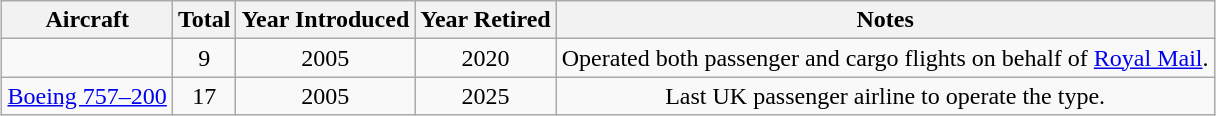<table class="wikitable" style="margin:1em auto; border-collapse:collapse;text-align:center">
<tr>
<th>Aircraft</th>
<th>Total</th>
<th>Year Introduced</th>
<th>Year Retired</th>
<th>Notes</th>
</tr>
<tr>
<td></td>
<td>9</td>
<td>2005</td>
<td>2020</td>
<td>Operated both passenger and cargo flights on behalf of <a href='#'>Royal Mail</a>.</td>
</tr>
<tr>
<td><a href='#'>Boeing 757–200</a></td>
<td>17</td>
<td>2005</td>
<td>2025</td>
<td>Last UK passenger airline to operate the type.</td>
</tr>
</table>
